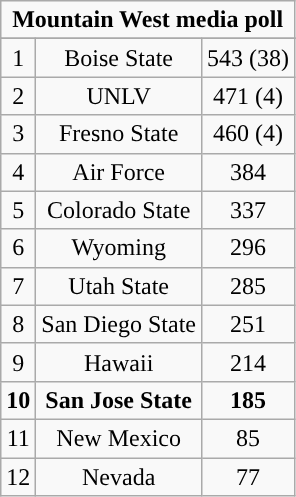<table class="wikitable" style="display: inline-table;">
<tr>
<td align="center" Colspan="3"><strong>Mountain West media poll</strong></td>
</tr>
<tr align="center">
</tr>
<tr align="center">
<td>1</td>
<td>Boise State</td>
<td>543 (38)</td>
</tr>
<tr align="center">
<td>2</td>
<td>UNLV</td>
<td>471 (4)</td>
</tr>
<tr align="center">
<td>3</td>
<td>Fresno State</td>
<td>460 (4)</td>
</tr>
<tr align="center">
<td>4</td>
<td>Air Force</td>
<td>384</td>
</tr>
<tr align="center">
<td>5</td>
<td>Colorado State</td>
<td>337</td>
</tr>
<tr align="center">
<td>6</td>
<td>Wyoming</td>
<td>296</td>
</tr>
<tr align="center">
<td>7</td>
<td>Utah State</td>
<td>285</td>
</tr>
<tr align="center">
<td>8</td>
<td>San Diego State</td>
<td>251</td>
</tr>
<tr align="center">
<td>9</td>
<td>Hawaii</td>
<td>214</td>
</tr>
<tr align="center">
<td><strong>10</strong></td>
<td><strong>San Jose State</strong></td>
<td><strong>185</strong></td>
</tr>
<tr align="center">
<td>11</td>
<td>New Mexico</td>
<td>85</td>
</tr>
<tr align="center">
<td>12</td>
<td>Nevada</td>
<td>77</td>
</tr>
</table>
